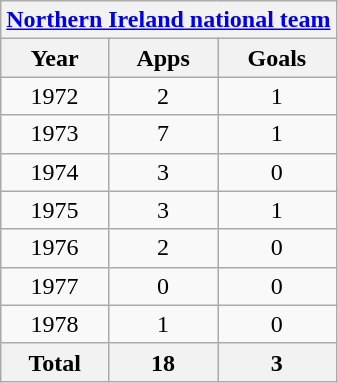<table class="wikitable" style="text-align:center">
<tr>
<th colspan=3><a href='#'>Northern Ireland national team</a></th>
</tr>
<tr>
<th>Year</th>
<th>Apps</th>
<th>Goals</th>
</tr>
<tr>
<td>1972</td>
<td>2</td>
<td>1</td>
</tr>
<tr>
<td>1973</td>
<td>7</td>
<td>1</td>
</tr>
<tr>
<td>1974</td>
<td>3</td>
<td>0</td>
</tr>
<tr>
<td>1975</td>
<td>3</td>
<td>1</td>
</tr>
<tr>
<td>1976</td>
<td>2</td>
<td>0</td>
</tr>
<tr>
<td>1977</td>
<td>0</td>
<td>0</td>
</tr>
<tr>
<td>1978</td>
<td>1</td>
<td>0</td>
</tr>
<tr>
<th>Total</th>
<th>18</th>
<th>3</th>
</tr>
</table>
